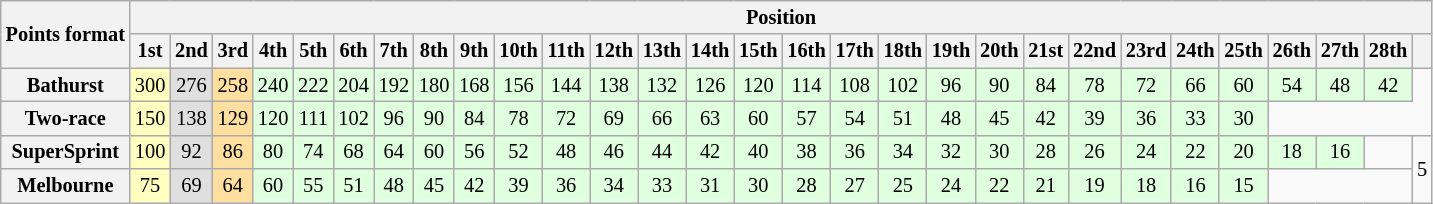<table class="wikitable" style="font-size:85%; text-align:center">
<tr style="background:#f9f9f9">
<th rowspan=2>Points format</th>
<th colspan=29>Position</th>
</tr>
<tr>
<th>1st</th>
<th>2nd</th>
<th>3rd</th>
<th>4th</th>
<th>5th</th>
<th>6th</th>
<th>7th</th>
<th>8th</th>
<th>9th</th>
<th>10th</th>
<th>11th</th>
<th>12th</th>
<th>13th</th>
<th>14th</th>
<th>15th</th>
<th>16th</th>
<th>17th</th>
<th>18th</th>
<th>19th</th>
<th>20th</th>
<th>21st</th>
<th>22nd</th>
<th>23rd</th>
<th>24th</th>
<th>25th</th>
<th>26th</th>
<th>27th</th>
<th>28th</th>
<th>  </th>
</tr>
<tr>
<th>Bathurst</th>
<td style="background: #ffffbf">300</td>
<td style="background: #dfdfdf">276</td>
<td style="background: #ffdf9f">258</td>
<td style="background: #dfffdf">240</td>
<td style="background: #dfffdf">222</td>
<td style="background: #dfffdf">204</td>
<td style="background: #dfffdf">192</td>
<td style="background: #dfffdf">180</td>
<td style="background: #dfffdf">168</td>
<td style="background: #dfffdf">156</td>
<td style="background: #dfffdf">144</td>
<td style="background: #dfffdf">138</td>
<td style="background: #dfffdf">132</td>
<td style="background: #dfffdf">126</td>
<td style="background: #dfffdf">120</td>
<td style="background: #dfffdf">114</td>
<td style="background: #dfffdf">108</td>
<td style="background: #dfffdf">102</td>
<td style="background: #dfffdf">96</td>
<td style="background: #dfffdf">90</td>
<td style="background: #dfffdf">84</td>
<td style="background: #dfffdf">78</td>
<td style="background: #dfffdf">72</td>
<td style="background: #dfffdf">66</td>
<td style="background: #dfffdf">60</td>
<td style="background: #dfffdf">54</td>
<td style="background: #dfffdf">48</td>
<td style="background: #dfffdf">42</td>
</tr>
<tr>
<th>Two-race</th>
<td style="background: #ffffbf">150</td>
<td style="background: #dfdfdf">138</td>
<td style="background: #ffdf9f">129</td>
<td style="background: #dfffdf">120</td>
<td style="background: #dfffdf">111</td>
<td style="background: #dfffdf">102</td>
<td style="background: #dfffdf">96</td>
<td style="background: #dfffdf">90</td>
<td style="background: #dfffdf">84</td>
<td style="background: #dfffdf">78</td>
<td style="background: #dfffdf">72</td>
<td style="background: #dfffdf">69</td>
<td style="background: #dfffdf">66</td>
<td style="background: #dfffdf">63</td>
<td style="background: #dfffdf">60</td>
<td style="background: #dfffdf">57</td>
<td style="background: #dfffdf">54</td>
<td style="background: #dfffdf">51</td>
<td style="background: #dfffdf">48</td>
<td style="background: #dfffdf">45</td>
<td style="background: #dfffdf">42</td>
<td style="background: #dfffdf">39</td>
<td style="background: #dfffdf">36</td>
<td style="background: #dfffdf">33</td>
<td style="background: #dfffdf">30</td>
</tr>
<tr>
<th>SuperSprint</th>
<td style="background: #ffffbf">100</td>
<td style="background: #dfdfdf">92</td>
<td style="background: #ffdf9f">86</td>
<td style="background: #dfffdf">80</td>
<td style="background: #dfffdf">74</td>
<td style="background: #dfffdf">68</td>
<td style="background: #dfffdf">64</td>
<td style="background: #dfffdf">60</td>
<td style="background: #dfffdf">56</td>
<td style="background: #dfffdf">52</td>
<td style="background: #dfffdf">48</td>
<td style="background: #dfffdf">46</td>
<td style="background: #dfffdf">44</td>
<td style="background: #dfffdf">42</td>
<td style="background: #dfffdf">40</td>
<td style="background: #dfffdf">38</td>
<td style="background: #dfffdf">36</td>
<td style="background: #dfffdf">34</td>
<td style="background: #dfffdf">32</td>
<td style="background: #dfffdf">30</td>
<td style="background: #dfffdf">28</td>
<td style="background: #dfffdf">26</td>
<td style="background: #dfffdf">24</td>
<td style="background: #dfffdf">22</td>
<td style="background: #dfffdf">20</td>
<td style="background: #dfffdf">18</td>
<td style="background: #dfffdf">16</td>
<td></td>
<td rowspan=2>5</td>
</tr>
<tr>
<th>Melbourne</th>
<td style="background: #ffffbf">75</td>
<td style="background: #dfdfdf">69</td>
<td style="background: #ffdf9f">64</td>
<td style="background: #dfffdf">60</td>
<td style="background: #dfffdf">55</td>
<td style="background: #dfffdf">51</td>
<td style="background: #dfffdf">48</td>
<td style="background: #dfffdf">45</td>
<td style="background: #dfffdf">42</td>
<td style="background: #dfffdf">39</td>
<td style="background: #dfffdf">36</td>
<td style="background: #dfffdf">34</td>
<td style="background: #dfffdf">33</td>
<td style="background: #dfffdf">31</td>
<td style="background: #dfffdf">30</td>
<td style="background: #dfffdf">28</td>
<td style="background: #dfffdf">27</td>
<td style="background: #dfffdf">25</td>
<td style="background: #dfffdf">24</td>
<td style="background: #dfffdf">22</td>
<td style="background: #dfffdf">21</td>
<td style="background: #dfffdf">19</td>
<td style="background: #dfffdf">18</td>
<td style="background: #dfffdf">16</td>
<td style="background: #dfffdf">15</td>
</tr>
</table>
